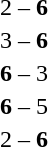<table style="text-align:center">
<tr>
<th width=223></th>
<th width=100></th>
<th width=223></th>
</tr>
<tr>
<td align=right></td>
<td></td>
<td align=left></td>
</tr>
<tr>
<td align=right></td>
<td>2 – <strong>6</strong></td>
<td align=left></td>
</tr>
<tr>
<td align=right></td>
<td>3 – <strong>6</strong></td>
<td align=left></td>
</tr>
<tr>
<td align=right></td>
<td><strong>6</strong> – 3</td>
<td align=left></td>
</tr>
<tr>
<td align=right></td>
<td><strong>6</strong> – 5</td>
<td align=left></td>
</tr>
<tr>
<td align=right></td>
<td>2 – <strong>6</strong></td>
<td align=left></td>
</tr>
</table>
